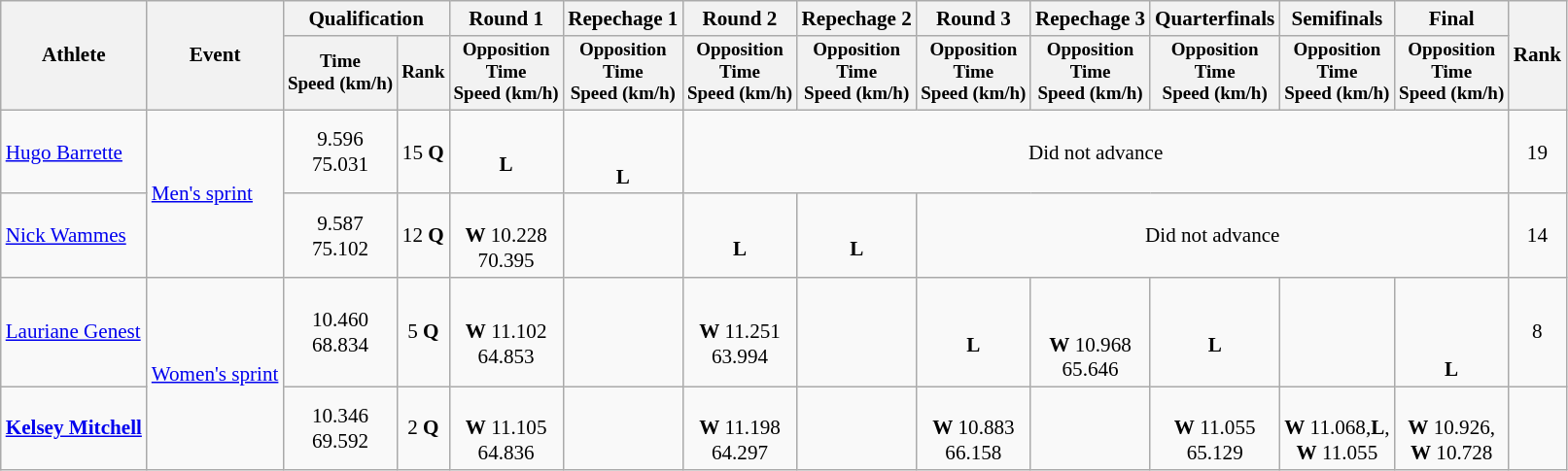<table class=wikitable style=font-size:88%;text-align:center>
<tr>
<th rowspan=2>Athlete</th>
<th rowspan=2>Event</th>
<th colspan=2>Qualification</th>
<th>Round 1</th>
<th>Repechage 1</th>
<th>Round 2</th>
<th>Repechage 2</th>
<th>Round 3</th>
<th>Repechage 3</th>
<th>Quarterfinals</th>
<th>Semifinals</th>
<th>Final</th>
<th rowspan=2>Rank</th>
</tr>
<tr style=font-size:90%>
<th>Time<br>Speed (km/h)</th>
<th>Rank</th>
<th>Opposition<br>Time<br>Speed (km/h)</th>
<th>Opposition<br>Time<br>Speed (km/h)</th>
<th>Opposition<br>Time<br>Speed (km/h)</th>
<th>Opposition<br>Time<br>Speed (km/h)</th>
<th>Opposition<br>Time<br>Speed (km/h)</th>
<th>Opposition<br>Time<br>Speed (km/h)</th>
<th>Opposition<br>Time<br>Speed (km/h)</th>
<th>Opposition<br>Time<br>Speed (km/h)</th>
<th>Opposition<br>Time<br>Speed (km/h)</th>
</tr>
<tr>
<td align=left><a href='#'>Hugo Barrette</a></td>
<td align=left rowspan=2><a href='#'>Men's sprint</a></td>
<td>9.596<br>75.031</td>
<td>15 <strong>Q</strong></td>
<td><br><strong>L</strong></td>
<td><br><br><strong>L</strong></td>
<td colspan=7>Did not advance</td>
<td>19</td>
</tr>
<tr>
<td align=left><a href='#'>Nick Wammes</a></td>
<td>9.587<br>75.102</td>
<td>12 <strong>Q</strong></td>
<td><br><strong>W</strong> 10.228 <br>70.395</td>
<td></td>
<td><br><strong>L</strong></td>
<td><br><strong>L</strong></td>
<td colspan=5>Did not advance</td>
<td>14</td>
</tr>
<tr>
<td align=left><a href='#'>Lauriane Genest</a></td>
<td align=left rowspan=2><a href='#'>Women's sprint</a></td>
<td>10.460<br>68.834</td>
<td>5 <strong>Q</strong></td>
<td><br><strong>W</strong> 11.102<br>64.853</td>
<td></td>
<td><br><strong>W</strong> 11.251<br>63.994</td>
<td></td>
<td><br><strong>L</strong></td>
<td><br><br><strong>W</strong> 10.968 <br>65.646</td>
<td><br><strong>L</strong></td>
<td></td>
<td><br><br><br> <strong>L</strong></td>
<td>8</td>
</tr>
<tr>
<td align=left><strong><a href='#'>Kelsey Mitchell</a></strong></td>
<td>10.346<br>69.592</td>
<td>2 <strong>Q</strong></td>
<td><br><strong>W</strong> 11.105<br>64.836</td>
<td></td>
<td><br><strong>W</strong> 11.198<br>64.297</td>
<td></td>
<td><br> <strong>W</strong> 10.883 <br>66.158</td>
<td></td>
<td><br><strong>W</strong> 11.055 <br>65.129</td>
<td><br><strong>W</strong> 11.068,<strong>L</strong>, <br><strong>W</strong> 11.055</td>
<td><br> <strong>W</strong> 10.926,<br><strong>W</strong> 10.728</td>
<td></td>
</tr>
</table>
